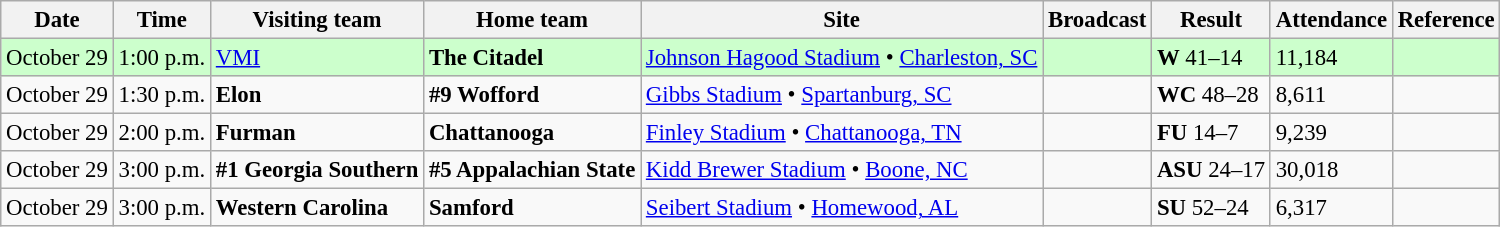<table class="wikitable" style="font-size:95%;">
<tr>
<th>Date</th>
<th>Time</th>
<th>Visiting team</th>
<th>Home team</th>
<th>Site</th>
<th>Broadcast</th>
<th>Result</th>
<th>Attendance</th>
<th class="unsortable">Reference</th>
</tr>
<tr bgcolor=ccffcc>
<td>October 29</td>
<td>1:00 p.m.</td>
<td><a href='#'>VMI</a></td>
<td><strong>The Citadel</strong></td>
<td><a href='#'>Johnson Hagood Stadium</a> • <a href='#'>Charleston, SC</a></td>
<td></td>
<td><strong>W</strong> 41–14</td>
<td>11,184</td>
<td align="center"></td>
</tr>
<tr>
<td>October 29</td>
<td>1:30 p.m.</td>
<td><strong>Elon</strong></td>
<td><strong>#9 Wofford</strong></td>
<td><a href='#'>Gibbs Stadium</a> • <a href='#'>Spartanburg, SC</a></td>
<td></td>
<td><strong>WC</strong> 48–28</td>
<td>8,611</td>
<td align="center"></td>
</tr>
<tr>
<td>October 29</td>
<td>2:00 p.m.</td>
<td><strong>Furman</strong></td>
<td><strong>Chattanooga</strong></td>
<td><a href='#'>Finley Stadium</a> • <a href='#'>Chattanooga, TN</a></td>
<td></td>
<td><strong>FU</strong> 14–7</td>
<td>9,239</td>
<td align="center"></td>
</tr>
<tr>
<td>October 29</td>
<td>3:00 p.m.</td>
<td><strong>#1 Georgia Southern</strong></td>
<td><strong>#5 Appalachian State</strong></td>
<td><a href='#'>Kidd Brewer Stadium</a> • <a href='#'>Boone, NC</a></td>
<td></td>
<td><strong>ASU</strong> 24–17</td>
<td>30,018</td>
<td align="center"></td>
</tr>
<tr>
<td>October 29</td>
<td>3:00 p.m.</td>
<td><strong>Western Carolina</strong></td>
<td><strong>Samford</strong></td>
<td><a href='#'>Seibert Stadium</a> • <a href='#'>Homewood, AL</a></td>
<td></td>
<td><strong>SU</strong> 52–24</td>
<td>6,317</td>
<td align="center"></td>
</tr>
</table>
